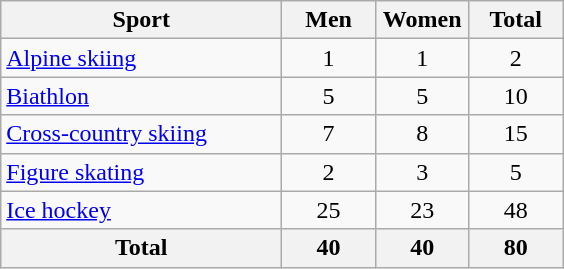<table class="wikitable sortable" style="text-align:center">
<tr>
<th width=180>Sport</th>
<th width=55>Men</th>
<th width=55>Women</th>
<th width=55>Total</th>
</tr>
<tr>
<td align=left><a href='#'>Alpine skiing</a></td>
<td>1</td>
<td>1</td>
<td>2</td>
</tr>
<tr>
<td align=left><a href='#'>Biathlon</a></td>
<td>5</td>
<td>5</td>
<td>10</td>
</tr>
<tr>
<td align=left><a href='#'>Cross-country skiing</a></td>
<td>7</td>
<td>8</td>
<td>15</td>
</tr>
<tr>
<td align=left><a href='#'>Figure skating</a></td>
<td>2</td>
<td>3</td>
<td>5</td>
</tr>
<tr>
<td align=left><a href='#'>Ice hockey</a></td>
<td>25</td>
<td>23</td>
<td>48</td>
</tr>
<tr>
<th>Total</th>
<th>40</th>
<th>40</th>
<th>80</th>
</tr>
</table>
